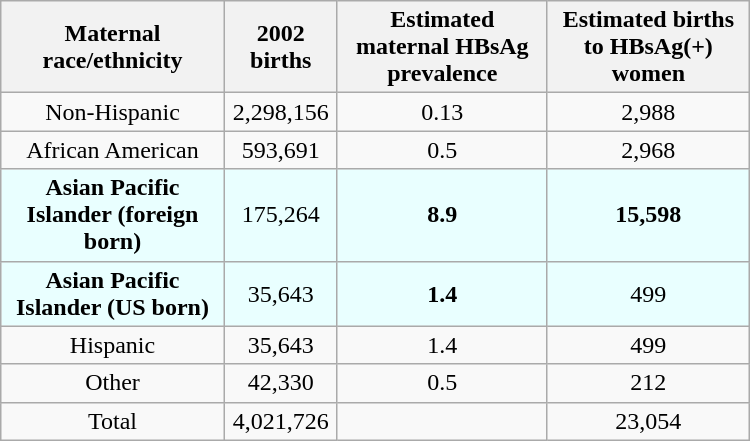<table class="wikitable"  style="width:500px; text-align:center; margin:1em auto 1em auto;">
<tr>
<th>Maternal race/ethnicity</th>
<th>2002 births</th>
<th>Estimated maternal HBsAg prevalence</th>
<th>Estimated births to HBsAg(+) women</th>
</tr>
<tr>
<td>Non-Hispanic</td>
<td>2,298,156</td>
<td>0.13</td>
<td>2,988</td>
</tr>
<tr>
<td>African American</td>
<td>593,691</td>
<td>0.5</td>
<td>2,968</td>
</tr>
<tr style="background:#e9ffff;">
<td><strong>Asian Pacific Islander (foreign born)</strong></td>
<td style="background:#e9ffff;">175,264</td>
<td style="background:#e9ffff;"><strong>8.9</strong></td>
<td style="background:#e9ffff;"><strong>15,598</strong></td>
</tr>
<tr style="background:#e9ffff;">
<td><strong>Asian Pacific Islander (US born)</strong></td>
<td style="background:#e9ffff;">35,643</td>
<td style="background:#e9ffff;"><strong>1.4</strong></td>
<td style="background:#e9ffff;">499</td>
</tr>
<tr>
<td>Hispanic</td>
<td>35,643</td>
<td>1.4</td>
<td>499</td>
</tr>
<tr>
<td>Other</td>
<td>42,330</td>
<td>0.5</td>
<td>212</td>
</tr>
<tr>
<td>Total</td>
<td>4,021,726</td>
<td></td>
<td>23,054</td>
</tr>
</table>
